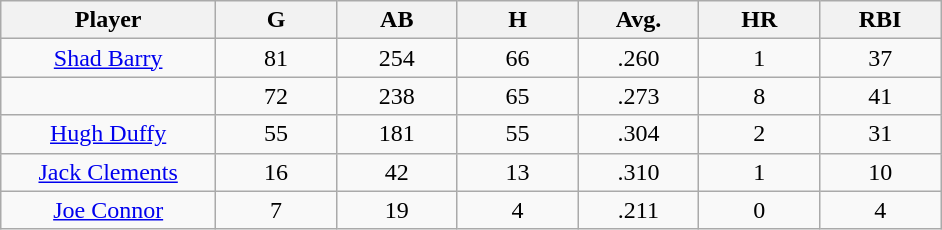<table class="wikitable sortable">
<tr>
<th bgcolor="#DDDDFF" width="16%">Player</th>
<th bgcolor="#DDDDFF" width="9%">G</th>
<th bgcolor="#DDDDFF" width="9%">AB</th>
<th bgcolor="#DDDDFF" width="9%">H</th>
<th bgcolor="#DDDDFF" width="9%">Avg.</th>
<th bgcolor="#DDDDFF" width="9%">HR</th>
<th bgcolor="#DDDDFF" width="9%">RBI</th>
</tr>
<tr align="center">
<td><a href='#'>Shad Barry</a></td>
<td>81</td>
<td>254</td>
<td>66</td>
<td>.260</td>
<td>1</td>
<td>37</td>
</tr>
<tr align=center>
<td></td>
<td>72</td>
<td>238</td>
<td>65</td>
<td>.273</td>
<td>8</td>
<td>41</td>
</tr>
<tr align="center">
<td><a href='#'>Hugh Duffy</a></td>
<td>55</td>
<td>181</td>
<td>55</td>
<td>.304</td>
<td>2</td>
<td>31</td>
</tr>
<tr align=center>
<td><a href='#'>Jack Clements</a></td>
<td>16</td>
<td>42</td>
<td>13</td>
<td>.310</td>
<td>1</td>
<td>10</td>
</tr>
<tr align=center>
<td><a href='#'>Joe Connor</a></td>
<td>7</td>
<td>19</td>
<td>4</td>
<td>.211</td>
<td>0</td>
<td>4</td>
</tr>
</table>
